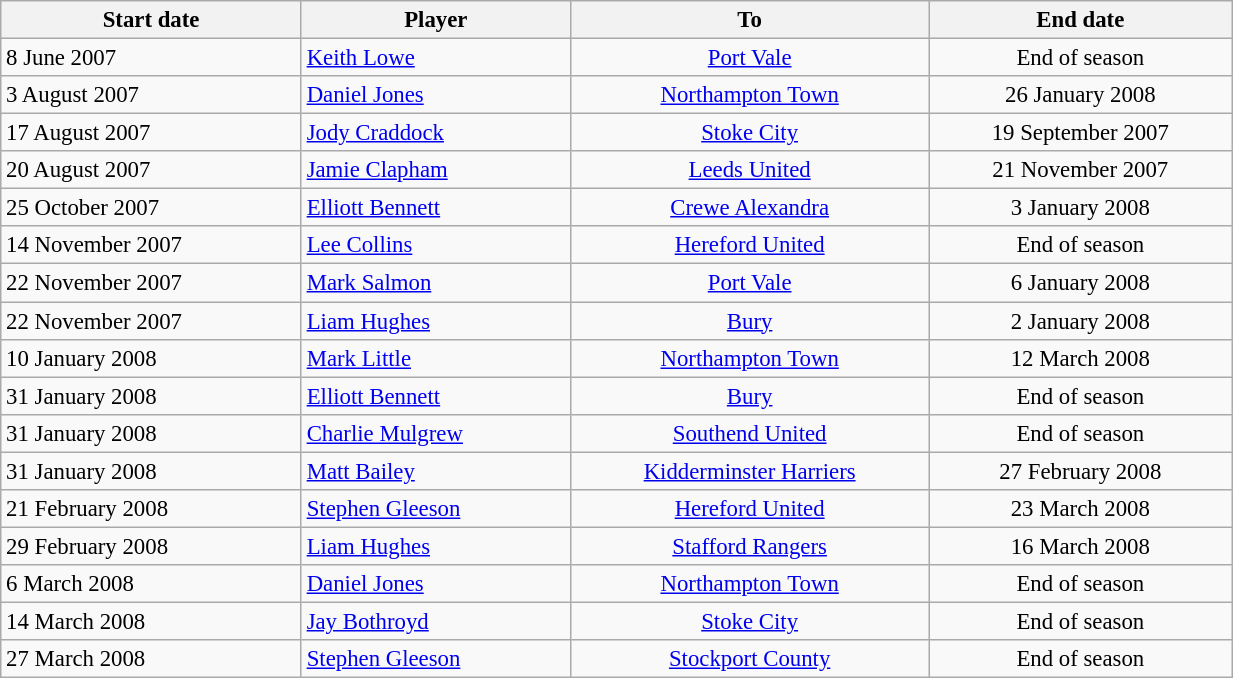<table class="wikitable" style="text-align:center; font-size:95%;width:65%; text-align:left">
<tr>
<th><strong>Start date</strong></th>
<th><strong>Player</strong></th>
<th><strong>To</strong></th>
<th><strong>End date</strong></th>
</tr>
<tr --->
<td>8 June 2007</td>
<td> <a href='#'>Keith Lowe</a></td>
<td align="center"><a href='#'>Port Vale</a></td>
<td align="center">End of season</td>
</tr>
<tr --->
<td>3 August 2007</td>
<td> <a href='#'>Daniel Jones</a></td>
<td align="center"><a href='#'>Northampton Town</a></td>
<td align="center">26 January 2008</td>
</tr>
<tr --->
<td>17 August 2007</td>
<td> <a href='#'>Jody Craddock</a></td>
<td align="center"><a href='#'>Stoke City</a></td>
<td align="center">19 September 2007</td>
</tr>
<tr --->
<td>20 August 2007</td>
<td> <a href='#'>Jamie Clapham</a></td>
<td align="center"><a href='#'>Leeds United</a></td>
<td align="center">21 November 2007</td>
</tr>
<tr --->
<td>25 October 2007</td>
<td> <a href='#'>Elliott Bennett</a></td>
<td align="center"><a href='#'>Crewe Alexandra</a></td>
<td align="center">3 January 2008</td>
</tr>
<tr --->
<td>14 November 2007</td>
<td> <a href='#'>Lee Collins</a></td>
<td align="center"><a href='#'>Hereford United</a></td>
<td align="center">End of season</td>
</tr>
<tr --->
<td>22 November 2007</td>
<td> <a href='#'>Mark Salmon</a></td>
<td align="center"><a href='#'>Port Vale</a></td>
<td align="center">6 January 2008</td>
</tr>
<tr --->
<td>22 November 2007</td>
<td> <a href='#'>Liam Hughes</a></td>
<td align="center"><a href='#'>Bury</a></td>
<td align="center">2 January 2008</td>
</tr>
<tr --->
<td>10 January 2008</td>
<td> <a href='#'>Mark Little</a></td>
<td align="center"><a href='#'>Northampton Town</a></td>
<td align="center">12 March 2008</td>
</tr>
<tr --->
<td>31 January 2008</td>
<td> <a href='#'>Elliott Bennett</a></td>
<td align="center"><a href='#'>Bury</a></td>
<td align="center">End of season</td>
</tr>
<tr --->
<td>31 January 2008</td>
<td> <a href='#'>Charlie Mulgrew</a></td>
<td align="center"><a href='#'>Southend United</a></td>
<td align="center">End of season</td>
</tr>
<tr --->
<td>31 January 2008</td>
<td> <a href='#'>Matt Bailey</a></td>
<td align="center"><a href='#'>Kidderminster Harriers</a></td>
<td align="center">27 February 2008</td>
</tr>
<tr --->
<td>21 February 2008</td>
<td> <a href='#'>Stephen Gleeson</a></td>
<td align="center"><a href='#'>Hereford United</a></td>
<td align="center">23 March 2008</td>
</tr>
<tr --->
<td>29 February 2008</td>
<td> <a href='#'>Liam Hughes</a></td>
<td align="center"><a href='#'>Stafford Rangers</a></td>
<td align="center">16 March 2008</td>
</tr>
<tr --->
<td>6 March 2008</td>
<td> <a href='#'>Daniel Jones</a></td>
<td align="center"><a href='#'>Northampton Town</a></td>
<td align="center">End of season</td>
</tr>
<tr --->
<td>14 March 2008</td>
<td> <a href='#'>Jay Bothroyd</a></td>
<td align="center"><a href='#'>Stoke City</a></td>
<td align="center">End of season</td>
</tr>
<tr --->
<td>27 March 2008</td>
<td> <a href='#'>Stephen Gleeson</a></td>
<td align="center"><a href='#'>Stockport County</a></td>
<td align="center">End of season</td>
</tr>
</table>
